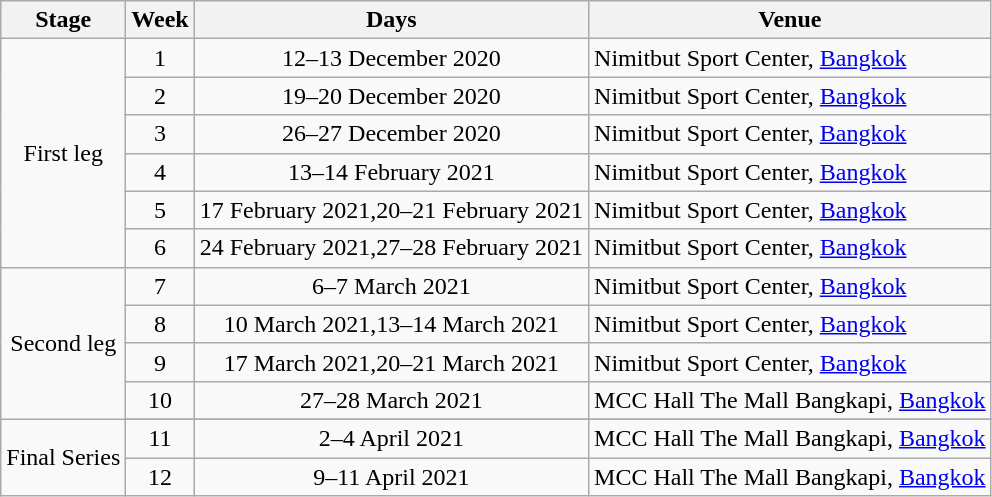<table class="wikitable" style="text-align:center">
<tr>
<th>Stage</th>
<th>Week</th>
<th>Days</th>
<th>Venue</th>
</tr>
<tr>
<td rowspan=6>First leg</td>
<td>1</td>
<td>12–13 December 2020</td>
<td align=left>Nimitbut Sport Center, <a href='#'>Bangkok</a></td>
</tr>
<tr>
<td>2</td>
<td>19–20 December 2020</td>
<td align=left>Nimitbut Sport Center, <a href='#'>Bangkok</a></td>
</tr>
<tr>
<td>3</td>
<td>26–27 December 2020</td>
<td align=left>Nimitbut Sport Center, <a href='#'>Bangkok</a></td>
</tr>
<tr>
<td>4</td>
<td>13–14 February 2021</td>
<td align=left>Nimitbut Sport Center, <a href='#'>Bangkok</a></td>
</tr>
<tr>
<td>5</td>
<td>17 February 2021,20–21 February 2021</td>
<td align=left>Nimitbut Sport Center, <a href='#'>Bangkok</a></td>
</tr>
<tr>
<td>6</td>
<td>24 February 2021,27–28 February 2021</td>
<td align=left>Nimitbut Sport Center, <a href='#'>Bangkok</a></td>
</tr>
<tr>
<td rowspan=4>Second leg</td>
<td>7</td>
<td>6–7 March 2021</td>
<td align=left>Nimitbut Sport Center, <a href='#'>Bangkok</a></td>
</tr>
<tr>
<td>8</td>
<td>10 March 2021,13–14 March 2021</td>
<td align=left>Nimitbut Sport Center, <a href='#'>Bangkok</a></td>
</tr>
<tr>
<td>9</td>
<td>17 March 2021,20–21 March 2021</td>
<td align=left>Nimitbut Sport Center, <a href='#'>Bangkok</a></td>
</tr>
<tr>
<td>10</td>
<td>27–28 March 2021</td>
<td align=left>MCC Hall The Mall Bangkapi, <a href='#'>Bangkok</a></td>
</tr>
<tr>
<td rowspan=4>Final Series</td>
</tr>
<tr>
<td>11</td>
<td>2–4 April 2021</td>
<td align=left>MCC Hall The Mall Bangkapi, <a href='#'>Bangkok</a></td>
</tr>
<tr>
<td>12</td>
<td>9–11 April 2021</td>
<td align=left>MCC Hall The Mall Bangkapi, <a href='#'>Bangkok</a></td>
</tr>
</table>
